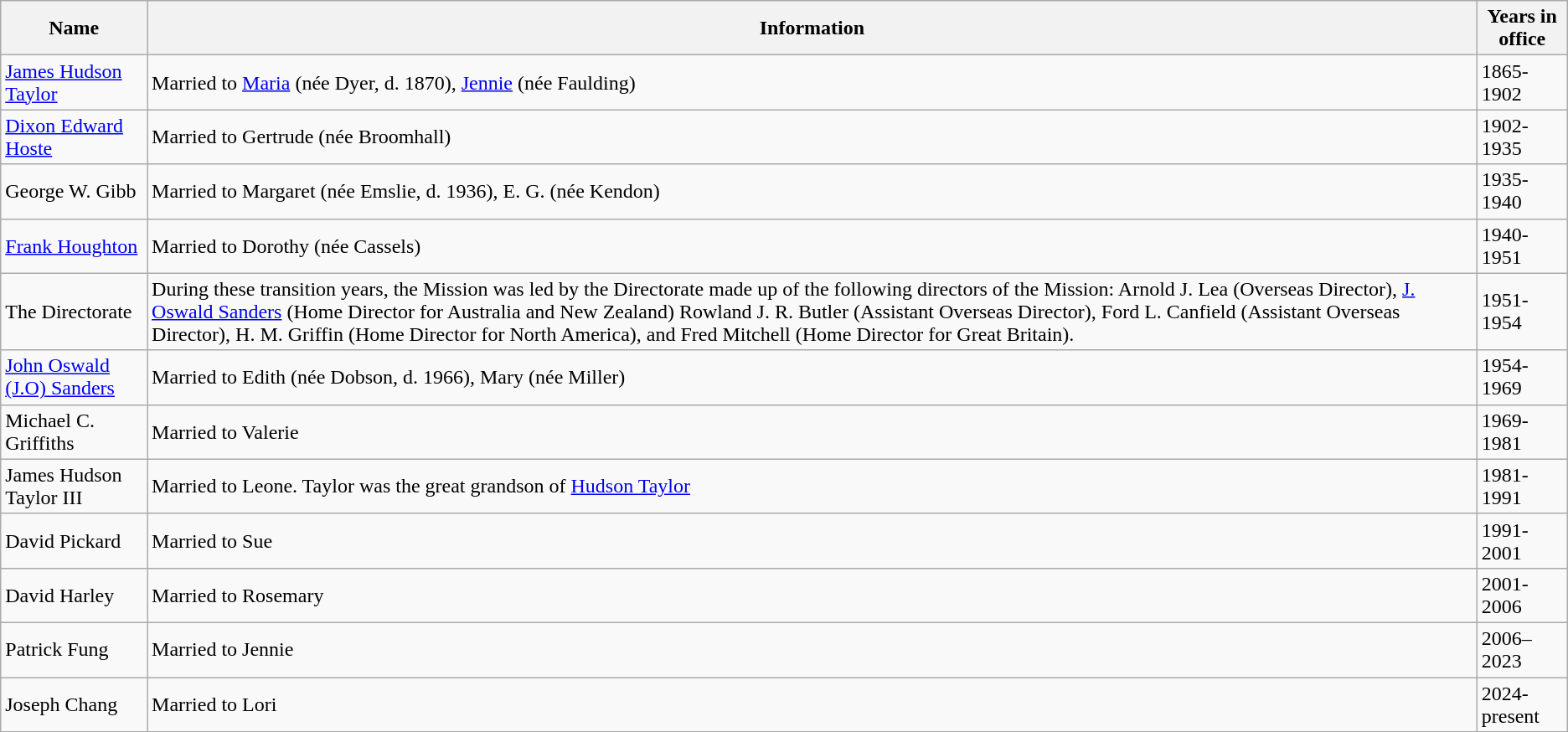<table class="wikitable">
<tr>
<th>Name</th>
<th>Information</th>
<th>Years in office</th>
</tr>
<tr>
<td><a href='#'>James Hudson Taylor</a></td>
<td>Married to <a href='#'>Maria</a> (née Dyer, d. 1870), <a href='#'>Jennie</a> (née Faulding)</td>
<td>1865-1902</td>
</tr>
<tr>
<td><a href='#'>Dixon Edward Hoste</a></td>
<td>Married to Gertrude (née Broomhall)</td>
<td>1902-1935</td>
</tr>
<tr>
<td>George W. Gibb</td>
<td>Married to Margaret (née Emslie, d. 1936), E. G. (née Kendon)</td>
<td>1935-1940</td>
</tr>
<tr>
<td><a href='#'>Frank Houghton</a></td>
<td>Married to Dorothy (née Cassels)</td>
<td>1940-1951</td>
</tr>
<tr>
<td>The Directorate</td>
<td>During these transition years, the Mission was led by the Directorate made up of the following directors of the Mission: Arnold J. Lea (Overseas Director), <a href='#'>J. Oswald Sanders</a> (Home Director for Australia and New Zealand) Rowland J. R. Butler (Assistant Overseas Director), Ford L. Canfield (Assistant Overseas Director), H. M. Griffin (Home Director for North America), and Fred Mitchell (Home Director for Great Britain).</td>
<td>1951-1954</td>
</tr>
<tr>
<td><a href='#'>John Oswald (J.O) Sanders</a></td>
<td>Married to Edith (née Dobson, d. 1966), Mary (née Miller)</td>
<td>1954-1969</td>
</tr>
<tr>
<td>Michael C. Griffiths</td>
<td>Married to Valerie</td>
<td>1969-1981</td>
</tr>
<tr>
<td>James Hudson Taylor III</td>
<td>Married to Leone. Taylor was the great grandson of <a href='#'>Hudson Taylor</a></td>
<td>1981-1991</td>
</tr>
<tr>
<td>David Pickard</td>
<td>Married to Sue</td>
<td>1991-2001</td>
</tr>
<tr>
<td>David Harley</td>
<td>Married to Rosemary</td>
<td>2001-2006</td>
</tr>
<tr>
<td>Patrick Fung</td>
<td>Married to Jennie</td>
<td>2006–2023</td>
</tr>
<tr>
<td>Joseph Chang</td>
<td>Married to Lori</td>
<td>2024-present</td>
</tr>
</table>
